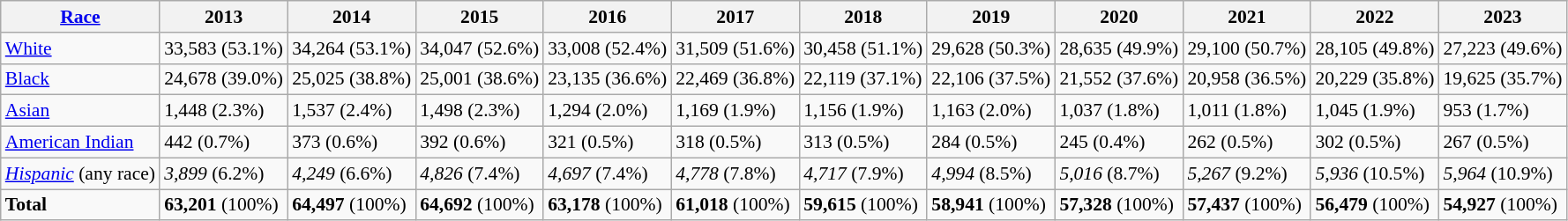<table class="wikitable" style="font-size: 90%;">
<tr>
<th><a href='#'>Race</a></th>
<th>2013</th>
<th>2014</th>
<th>2015</th>
<th>2016</th>
<th>2017</th>
<th>2018</th>
<th>2019</th>
<th>2020</th>
<th>2021</th>
<th>2022</th>
<th>2023</th>
</tr>
<tr>
<td><a href='#'>White</a></td>
<td>33,583 (53.1%)</td>
<td>34,264 (53.1%)</td>
<td>34,047 (52.6%)</td>
<td>33,008 (52.4%)</td>
<td>31,509 (51.6%)</td>
<td>30,458 (51.1%)</td>
<td>29,628 (50.3%)</td>
<td>28,635 (49.9%)</td>
<td>29,100 (50.7%)</td>
<td>28,105 (49.8%)</td>
<td>27,223 (49.6%)</td>
</tr>
<tr>
<td><a href='#'>Black</a></td>
<td>24,678 (39.0%)</td>
<td>25,025 (38.8%)</td>
<td>25,001 (38.6%)</td>
<td>23,135 (36.6%)</td>
<td>22,469 (36.8%)</td>
<td>22,119 (37.1%)</td>
<td>22,106 (37.5%)</td>
<td>21,552 (37.6%)</td>
<td>20,958 (36.5%)</td>
<td>20,229 (35.8%)</td>
<td>19,625 (35.7%)</td>
</tr>
<tr>
<td><a href='#'>Asian</a></td>
<td>1,448 (2.3%)</td>
<td>1,537 (2.4%)</td>
<td>1,498 (2.3%)</td>
<td>1,294 (2.0%)</td>
<td>1,169 (1.9%)</td>
<td>1,156 (1.9%)</td>
<td>1,163 (2.0%)</td>
<td>1,037 (1.8%)</td>
<td>1,011 (1.8%)</td>
<td>1,045 (1.9%)</td>
<td>953 (1.7%)</td>
</tr>
<tr>
<td><a href='#'>American Indian</a></td>
<td>442 (0.7%)</td>
<td>373 (0.6%)</td>
<td>392 (0.6%)</td>
<td>321 (0.5%)</td>
<td>318 (0.5%)</td>
<td>313 (0.5%)</td>
<td>284 (0.5%)</td>
<td>245 (0.4%)</td>
<td>262 (0.5%)</td>
<td>302 (0.5%)</td>
<td>267 (0.5%)</td>
</tr>
<tr>
<td><em><a href='#'>Hispanic</a></em> (any race)</td>
<td><em>3,899</em> (6.2%)</td>
<td><em>4,249</em> (6.6%)</td>
<td><em>4,826</em> (7.4%)</td>
<td><em>4,697</em> (7.4%)</td>
<td><em>4,778</em> (7.8%)</td>
<td><em>4,717</em> (7.9%)</td>
<td><em>4,994</em> (8.5%)</td>
<td><em>5,016</em> (8.7%)</td>
<td><em>5,267</em> (9.2%)</td>
<td><em>5,936</em> (10.5%)</td>
<td><em>5,964</em> (10.9%)</td>
</tr>
<tr>
<td><strong>Total</strong></td>
<td><strong>63,201</strong> (100%)</td>
<td><strong>64,497</strong> (100%)</td>
<td><strong>64,692</strong> (100%)</td>
<td><strong>63,178</strong> (100%)</td>
<td><strong>61,018</strong> (100%)</td>
<td><strong>59,615</strong> (100%)</td>
<td><strong>58,941</strong> (100%)</td>
<td><strong>57,328</strong> (100%)</td>
<td><strong>57,437</strong> (100%)</td>
<td><strong>56,479</strong> (100%)</td>
<td><strong>54,927</strong> (100%)</td>
</tr>
</table>
